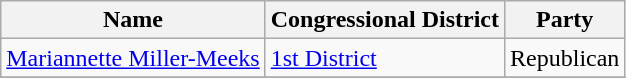<table class="wikitable">
<tr>
<th>Name</th>
<th>Congressional District</th>
<th>Party</th>
</tr>
<tr>
<td><a href='#'>Mariannette Miller-Meeks</a></td>
<td><a href='#'>1st District</a></td>
<td>Republican</td>
</tr>
<tr>
</tr>
</table>
